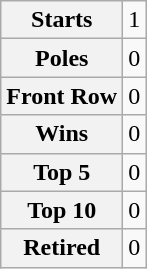<table class="wikitable" style="text-align:center">
<tr>
<th>Starts</th>
<td>1</td>
</tr>
<tr>
<th>Poles</th>
<td>0</td>
</tr>
<tr>
<th>Front Row</th>
<td>0</td>
</tr>
<tr>
<th>Wins</th>
<td>0</td>
</tr>
<tr>
<th>Top 5</th>
<td>0</td>
</tr>
<tr>
<th>Top 10</th>
<td>0</td>
</tr>
<tr>
<th>Retired</th>
<td>0</td>
</tr>
</table>
